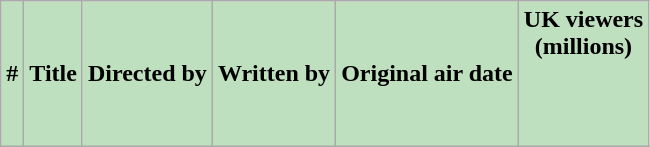<table class="wikitable plainrowheaders" style="background:#FFFFFF;">
<tr>
<th style="background: #bfe0bf;">#</th>
<th style="background: #bfe0bf;">Title</th>
<th style="background: #bfe0bf;">Directed by</th>
<th style="background: #bfe0bf;">Written by</th>
<th style="background: #bfe0bf;">Original air date</th>
<th style="background: #bfe0bf;">UK viewers<br>(millions)<br><br><br><br>
</th>
</tr>
</table>
